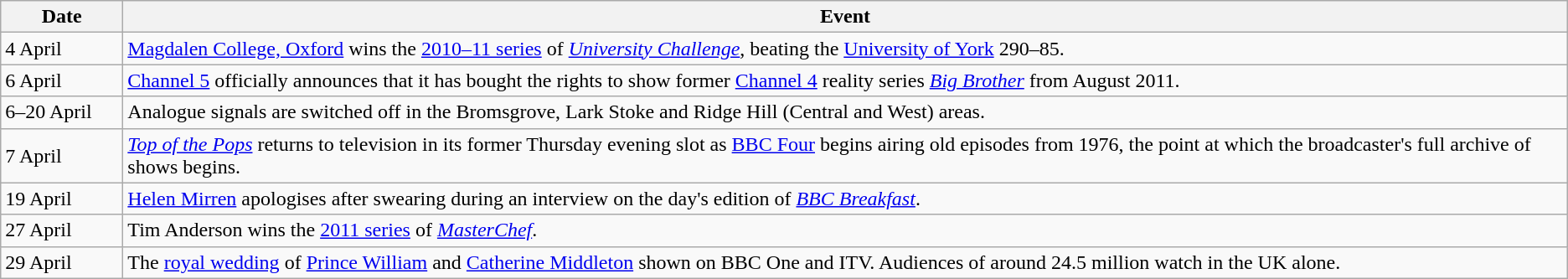<table class="wikitable">
<tr>
<th width=90>Date</th>
<th>Event</th>
</tr>
<tr>
<td>4 April</td>
<td><a href='#'>Magdalen College, Oxford</a> wins the <a href='#'>2010–11 series</a> of <em><a href='#'>University Challenge</a></em>, beating the <a href='#'>University of York</a> 290–85.</td>
</tr>
<tr>
<td>6 April</td>
<td><a href='#'>Channel 5</a> officially announces that it has bought the rights to show former <a href='#'>Channel 4</a> reality series <em><a href='#'>Big Brother</a></em> from August 2011.</td>
</tr>
<tr>
<td>6–20 April</td>
<td>Analogue signals are switched off in the Bromsgrove, Lark Stoke and Ridge Hill (Central and West) areas.</td>
</tr>
<tr>
<td>7 April</td>
<td><em><a href='#'>Top of the Pops</a></em> returns to television in its former Thursday evening slot as <a href='#'>BBC Four</a> begins airing old episodes from 1976, the point at which the broadcaster's full archive of shows begins.</td>
</tr>
<tr>
<td>19 April</td>
<td><a href='#'>Helen Mirren</a> apologises after swearing during an interview on the day's edition of <em><a href='#'>BBC Breakfast</a></em>.</td>
</tr>
<tr>
<td>27 April</td>
<td>Tim Anderson wins the <a href='#'>2011 series</a> of <em><a href='#'>MasterChef</a></em>.</td>
</tr>
<tr>
<td>29 April</td>
<td>The <a href='#'>royal wedding</a> of <a href='#'>Prince William</a> and <a href='#'>Catherine Middleton</a> shown on BBC One and ITV. Audiences of around 24.5 million watch in the UK alone.</td>
</tr>
</table>
